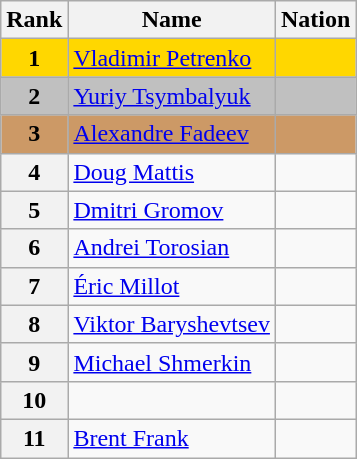<table class="wikitable">
<tr>
<th>Rank</th>
<th>Name</th>
<th>Nation</th>
</tr>
<tr bgcolor="gold">
<td align="center"><strong>1</strong></td>
<td><a href='#'>Vladimir Petrenko</a></td>
<td></td>
</tr>
<tr bgcolor="silver">
<td align="center"><strong>2</strong></td>
<td><a href='#'>Yuriy Tsymbalyuk</a></td>
<td></td>
</tr>
<tr bgcolor="cc9966">
<td align="center"><strong>3</strong></td>
<td><a href='#'>Alexandre Fadeev</a></td>
<td></td>
</tr>
<tr>
<th>4</th>
<td><a href='#'>Doug Mattis</a></td>
<td></td>
</tr>
<tr>
<th>5</th>
<td><a href='#'>Dmitri Gromov</a></td>
<td></td>
</tr>
<tr>
<th>6</th>
<td><a href='#'>Andrei Torosian</a></td>
<td></td>
</tr>
<tr>
<th>7</th>
<td><a href='#'>Éric Millot</a></td>
<td></td>
</tr>
<tr>
<th>8</th>
<td><a href='#'>Viktor Baryshevtsev</a></td>
<td></td>
</tr>
<tr>
<th>9</th>
<td><a href='#'>Michael Shmerkin</a></td>
<td></td>
</tr>
<tr>
<th>10</th>
<td></td>
<td></td>
</tr>
<tr>
<th>11</th>
<td><a href='#'>Brent Frank</a></td>
<td></td>
</tr>
</table>
